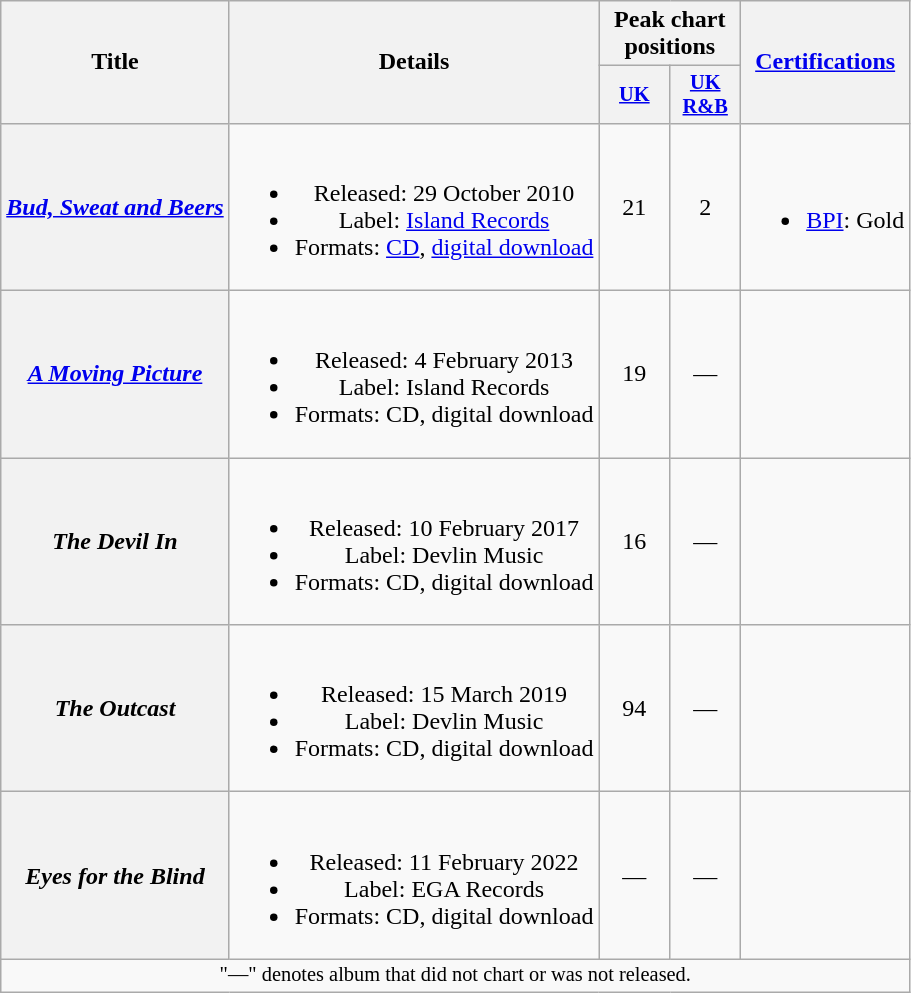<table class="wikitable plainrowheaders" style="text-align:center;">
<tr>
<th scope="col" rowspan="2">Title</th>
<th scope="col" rowspan="2">Details</th>
<th scope="col" colspan="2">Peak chart positions</th>
<th scope="col" rowspan="2"><a href='#'>Certifications</a></th>
</tr>
<tr>
<th scope="col" style="width:3em;font-size:85%;"><a href='#'>UK</a><br></th>
<th scope="col" style="width:3em;font-size:85%;"><a href='#'>UK<br>R&B</a><br></th>
</tr>
<tr>
<th scope="row"><em><a href='#'>Bud, Sweat and Beers</a></em></th>
<td><br><ul><li>Released: 29 October 2010</li><li>Label: <a href='#'>Island Records</a></li><li>Formats: <a href='#'>CD</a>, <a href='#'>digital download</a></li></ul></td>
<td>21</td>
<td>2</td>
<td><br><ul><li><a href='#'>BPI</a>: Gold</li></ul></td>
</tr>
<tr>
<th scope="row"><em><a href='#'>A Moving Picture</a></em></th>
<td><br><ul><li>Released: 4 February 2013</li><li>Label: Island Records</li><li>Formats: CD, digital download</li></ul></td>
<td>19</td>
<td>—</td>
<td></td>
</tr>
<tr>
<th scope="row"><em>The Devil In</em></th>
<td><br><ul><li>Released: 10 February 2017</li><li>Label: Devlin Music</li><li>Formats: CD, digital download</li></ul></td>
<td>16</td>
<td>—</td>
<td></td>
</tr>
<tr>
<th scope="row"><em>The Outcast</em></th>
<td><br><ul><li>Released: 15 March 2019</li><li>Label: Devlin Music</li><li>Formats: CD, digital download</li></ul></td>
<td>94</td>
<td>—</td>
<td></td>
</tr>
<tr>
<th scope="row"><em>Eyes for the Blind</em></th>
<td><br><ul><li>Released: 11 February 2022</li><li>Label: EGA Records</li><li>Formats: CD, digital download</li></ul></td>
<td>—</td>
<td>—</td>
<td></td>
</tr>
<tr>
<td colspan="14" style="font-size:85%">"—" denotes album that did not chart or was not released.</td>
</tr>
</table>
